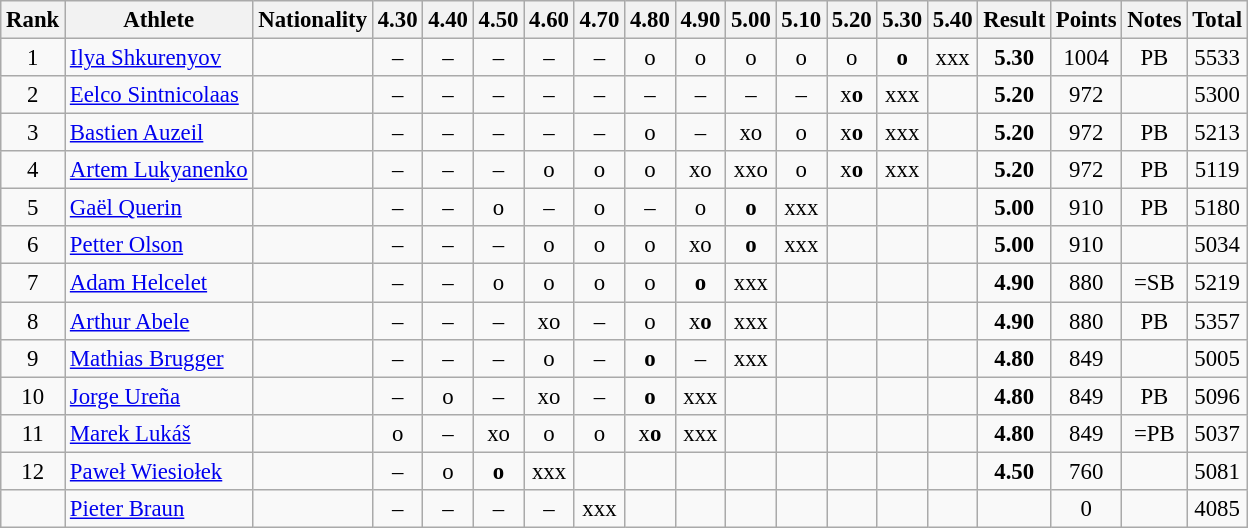<table class="wikitable sortable" style="text-align:center;font-size:95%">
<tr>
<th>Rank</th>
<th>Athlete</th>
<th>Nationality</th>
<th>4.30</th>
<th>4.40</th>
<th>4.50</th>
<th>4.60</th>
<th>4.70</th>
<th>4.80</th>
<th>4.90</th>
<th>5.00</th>
<th>5.10</th>
<th>5.20</th>
<th>5.30</th>
<th>5.40</th>
<th>Result</th>
<th>Points</th>
<th>Notes</th>
<th>Total</th>
</tr>
<tr>
<td>1</td>
<td align="left"><a href='#'>Ilya Shkurenyov</a></td>
<td align=left></td>
<td>–</td>
<td>–</td>
<td>–</td>
<td>–</td>
<td>–</td>
<td>o</td>
<td>o</td>
<td>o</td>
<td>o</td>
<td>o</td>
<td><strong>o</strong></td>
<td>xxx</td>
<td><strong>5.30</strong></td>
<td>1004</td>
<td>PB</td>
<td>5533</td>
</tr>
<tr>
<td>2</td>
<td align="left"><a href='#'>Eelco Sintnicolaas</a></td>
<td align=left></td>
<td>–</td>
<td>–</td>
<td>–</td>
<td>–</td>
<td>–</td>
<td>–</td>
<td>–</td>
<td>–</td>
<td>–</td>
<td>x<strong>o</strong></td>
<td>xxx</td>
<td></td>
<td><strong>5.20</strong></td>
<td>972</td>
<td></td>
<td>5300</td>
</tr>
<tr>
<td>3</td>
<td align="left"><a href='#'>Bastien Auzeil</a></td>
<td align=left></td>
<td>–</td>
<td>–</td>
<td>–</td>
<td>–</td>
<td>–</td>
<td>o</td>
<td>–</td>
<td>xo</td>
<td>o</td>
<td>x<strong>o</strong></td>
<td>xxx</td>
<td></td>
<td><strong>5.20</strong></td>
<td>972</td>
<td>PB</td>
<td>5213</td>
</tr>
<tr>
<td>4</td>
<td align="left"><a href='#'>Artem Lukyanenko</a></td>
<td align=left></td>
<td>–</td>
<td>–</td>
<td>–</td>
<td>o</td>
<td>o</td>
<td>o</td>
<td>xo</td>
<td>xxo</td>
<td>o</td>
<td>x<strong>o</strong></td>
<td>xxx</td>
<td></td>
<td><strong>5.20</strong></td>
<td>972</td>
<td>PB</td>
<td>5119</td>
</tr>
<tr>
<td>5</td>
<td align="left"><a href='#'>Gaël Querin</a></td>
<td align=left></td>
<td>–</td>
<td>–</td>
<td>o</td>
<td>–</td>
<td>o</td>
<td>–</td>
<td>o</td>
<td><strong>o</strong></td>
<td>xxx</td>
<td></td>
<td></td>
<td></td>
<td><strong>5.00</strong></td>
<td>910</td>
<td>PB</td>
<td>5180</td>
</tr>
<tr>
<td>6</td>
<td align="left"><a href='#'>Petter Olson</a></td>
<td align=left></td>
<td>–</td>
<td>–</td>
<td>–</td>
<td>o</td>
<td>o</td>
<td>o</td>
<td>xo</td>
<td><strong>o</strong></td>
<td>xxx</td>
<td></td>
<td></td>
<td></td>
<td><strong>5.00</strong></td>
<td>910</td>
<td></td>
<td>5034</td>
</tr>
<tr>
<td>7</td>
<td align="left"><a href='#'>Adam Helcelet</a></td>
<td align=left></td>
<td>–</td>
<td>–</td>
<td>o</td>
<td>o</td>
<td>o</td>
<td>o</td>
<td><strong>o</strong></td>
<td>xxx</td>
<td></td>
<td></td>
<td></td>
<td></td>
<td><strong>4.90</strong></td>
<td>880</td>
<td>=SB</td>
<td>5219</td>
</tr>
<tr>
<td>8</td>
<td align="left"><a href='#'>Arthur Abele</a></td>
<td align=left></td>
<td>–</td>
<td>–</td>
<td>–</td>
<td>xo</td>
<td>–</td>
<td>o</td>
<td>x<strong>o</strong></td>
<td>xxx</td>
<td></td>
<td></td>
<td></td>
<td></td>
<td><strong>4.90</strong></td>
<td>880</td>
<td>PB</td>
<td>5357</td>
</tr>
<tr>
<td>9</td>
<td align="left"><a href='#'>Mathias Brugger</a></td>
<td align=left></td>
<td>–</td>
<td>–</td>
<td>–</td>
<td>o</td>
<td>–</td>
<td><strong>o</strong></td>
<td>–</td>
<td>xxx</td>
<td></td>
<td></td>
<td></td>
<td></td>
<td><strong>4.80</strong></td>
<td>849</td>
<td></td>
<td>5005</td>
</tr>
<tr>
<td>10</td>
<td align="left"><a href='#'>Jorge Ureña</a></td>
<td align=left></td>
<td>–</td>
<td>o</td>
<td>–</td>
<td>xo</td>
<td>–</td>
<td><strong>o</strong></td>
<td>xxx</td>
<td></td>
<td></td>
<td></td>
<td></td>
<td></td>
<td><strong>4.80</strong></td>
<td>849</td>
<td>PB</td>
<td>5096</td>
</tr>
<tr>
<td>11</td>
<td align="left"><a href='#'>Marek Lukáš</a></td>
<td align=left></td>
<td>o</td>
<td>–</td>
<td>xo</td>
<td>o</td>
<td>o</td>
<td>x<strong>o</strong></td>
<td>xxx</td>
<td></td>
<td></td>
<td></td>
<td></td>
<td></td>
<td><strong>4.80</strong></td>
<td>849</td>
<td>=PB</td>
<td>5037</td>
</tr>
<tr>
<td>12</td>
<td align="left"><a href='#'>Paweł Wiesiołek</a></td>
<td align=left></td>
<td>–</td>
<td>o</td>
<td><strong>o</strong></td>
<td>xxx</td>
<td></td>
<td></td>
<td></td>
<td></td>
<td></td>
<td></td>
<td></td>
<td></td>
<td><strong>4.50</strong></td>
<td>760</td>
<td></td>
<td>5081</td>
</tr>
<tr>
<td></td>
<td align="left"><a href='#'>Pieter Braun</a></td>
<td align=left></td>
<td>–</td>
<td>–</td>
<td>–</td>
<td>–</td>
<td>xxx</td>
<td></td>
<td></td>
<td></td>
<td></td>
<td></td>
<td></td>
<td></td>
<td><strong></strong></td>
<td>0</td>
<td></td>
<td>4085</td>
</tr>
</table>
